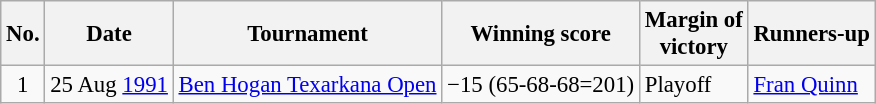<table class="wikitable" style="font-size:95%;">
<tr>
<th>No.</th>
<th>Date</th>
<th>Tournament</th>
<th>Winning score</th>
<th>Margin of<br>victory</th>
<th>Runners-up</th>
</tr>
<tr>
<td align=center>1</td>
<td align=right>25 Aug <a href='#'>1991</a></td>
<td><a href='#'>Ben Hogan Texarkana Open</a></td>
<td>−15 (65-68-68=201)</td>
<td>Playoff</td>
<td> <a href='#'>Fran Quinn</a></td>
</tr>
</table>
